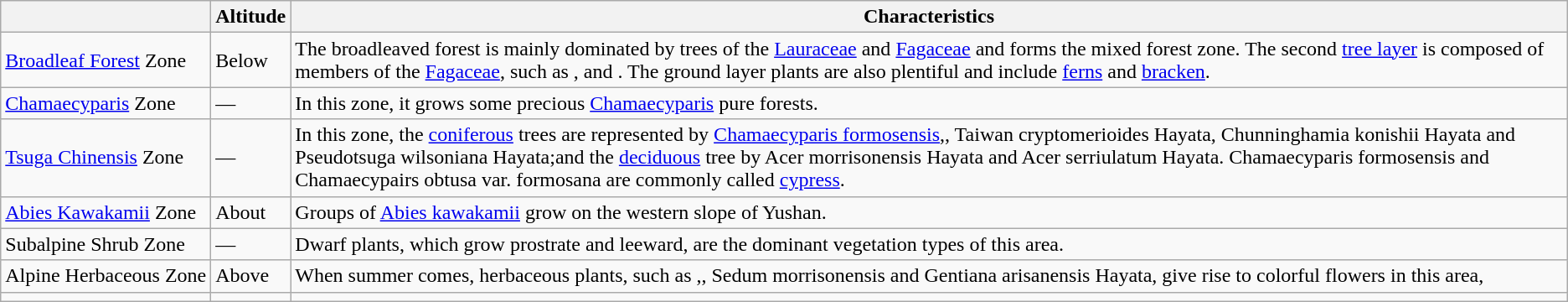<table class="wikitable">
<tr>
<th></th>
<th>Altitude</th>
<th>Characteristics</th>
</tr>
<tr>
<td><a href='#'>Broadleaf Forest</a> Zone</td>
<td>Below </td>
<td>The broadleaved forest is mainly dominated by trees of the <a href='#'>Lauraceae</a> and <a href='#'>Fagaceae</a> and forms the mixed forest zone. The second <a href='#'>tree layer</a> is composed of members of the <a href='#'>Fagaceae</a>, such as ,  and . The ground layer plants are also plentiful and include <a href='#'>ferns</a> and <a href='#'>bracken</a>.</td>
</tr>
<tr>
<td><a href='#'>Chamaecyparis</a> Zone</td>
<td> — </td>
<td>In this zone, it grows some precious <a href='#'>Chamaecyparis</a> pure forests.</td>
</tr>
<tr>
<td><a href='#'>Tsuga Chinensis</a> Zone</td>
<td> — </td>
<td>In this zone, the <a href='#'>coniferous</a> trees are represented by <a href='#'>Chamaecyparis formosensis</a>,, Taiwan cryptomerioides Hayata, Chunninghamia konishii Hayata and Pseudotsuga wilsoniana Hayata;and the <a href='#'>deciduous</a> tree by Acer morrisonensis Hayata and Acer serriulatum Hayata. Chamaecyparis formosensis and Chamaecypairs obtusa var. formosana are commonly called <a href='#'>cypress</a>.</td>
</tr>
<tr>
<td><a href='#'>Abies Kawakamii</a> Zone</td>
<td>About </td>
<td>Groups of <a href='#'>Abies kawakamii</a> grow on the western slope of Yushan.</td>
</tr>
<tr>
<td>Subalpine Shrub Zone</td>
<td> — </td>
<td>Dwarf plants, which grow prostrate and leeward, are the dominant vegetation types of this area.</td>
</tr>
<tr>
<td>Alpine Herbaceous Zone</td>
<td>Above </td>
<td>When summer comes, herbaceous plants, such as ,, Sedum morrisonensis and Gentiana arisanensis Hayata, give rise to colorful flowers in this area,</td>
</tr>
<tr>
<td></td>
<td></td>
<td></td>
</tr>
</table>
